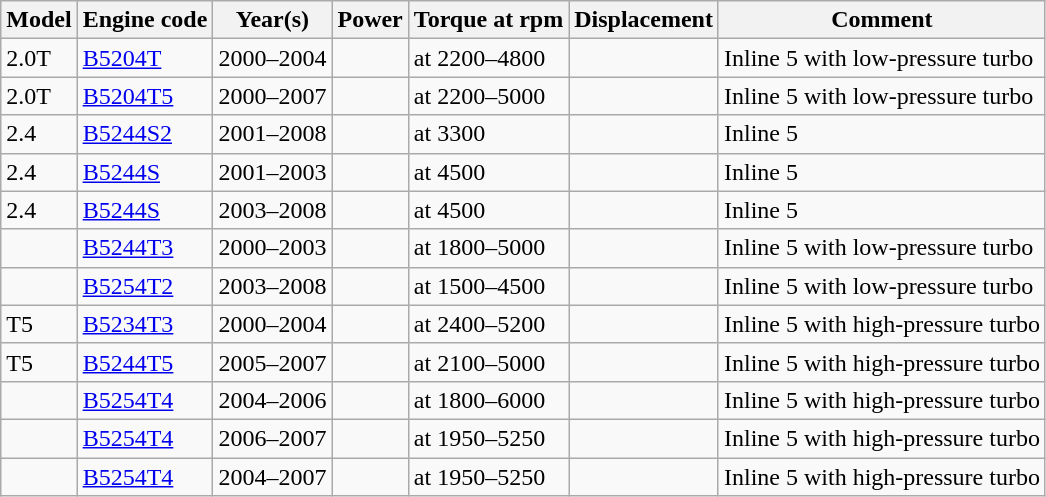<table class="wikitable collapsible sortable">
<tr>
<th>Model</th>
<th>Engine code</th>
<th>Year(s)</th>
<th>Power</th>
<th>Torque at rpm</th>
<th>Displacement</th>
<th>Comment</th>
</tr>
<tr>
<td>2.0T</td>
<td><a href='#'>B5204T</a></td>
<td>2000–2004</td>
<td></td>
<td> at 2200–4800</td>
<td></td>
<td>Inline 5 with low-pressure turbo</td>
</tr>
<tr>
<td>2.0T</td>
<td><a href='#'>B5204T5</a></td>
<td>2000–2007</td>
<td></td>
<td> at 2200–5000</td>
<td></td>
<td>Inline 5 with low-pressure turbo</td>
</tr>
<tr>
<td>2.4</td>
<td><a href='#'>B5244S2</a></td>
<td>2001–2008</td>
<td></td>
<td> at 3300</td>
<td></td>
<td>Inline 5</td>
</tr>
<tr>
<td>2.4</td>
<td><a href='#'>B5244S</a></td>
<td>2001–2003</td>
<td></td>
<td> at 4500</td>
<td></td>
<td>Inline 5</td>
</tr>
<tr>
<td>2.4</td>
<td><a href='#'>B5244S</a></td>
<td>2003–2008</td>
<td></td>
<td> at 4500</td>
<td></td>
<td>Inline 5</td>
</tr>
<tr>
<td></td>
<td><a href='#'>B5244T3</a></td>
<td>2000–2003</td>
<td></td>
<td> at 1800–5000</td>
<td></td>
<td>Inline 5 with low-pressure turbo</td>
</tr>
<tr>
<td></td>
<td><a href='#'>B5254T2</a></td>
<td>2003–2008</td>
<td></td>
<td> at 1500–4500</td>
<td></td>
<td>Inline 5 with low-pressure turbo</td>
</tr>
<tr>
<td>T5</td>
<td><a href='#'>B5234T3</a></td>
<td>2000–2004</td>
<td></td>
<td> at 2400–5200</td>
<td></td>
<td>Inline 5 with high-pressure turbo</td>
</tr>
<tr>
<td>T5</td>
<td><a href='#'>B5244T5</a></td>
<td>2005–2007</td>
<td></td>
<td> at 2100–5000</td>
<td></td>
<td>Inline 5 with high-pressure turbo</td>
</tr>
<tr>
<td></td>
<td><a href='#'>B5254T4</a></td>
<td>2004–2006</td>
<td></td>
<td> at 1800–6000</td>
<td></td>
<td>Inline 5 with high-pressure turbo</td>
</tr>
<tr>
<td></td>
<td><a href='#'>B5254T4</a></td>
<td>2006–2007</td>
<td></td>
<td> at 1950–5250</td>
<td></td>
<td>Inline 5 with high-pressure turbo</td>
</tr>
<tr>
<td></td>
<td><a href='#'>B5254T4</a></td>
<td>2004–2007</td>
<td></td>
<td> at 1950–5250</td>
<td></td>
<td>Inline 5 with high-pressure turbo</td>
</tr>
</table>
